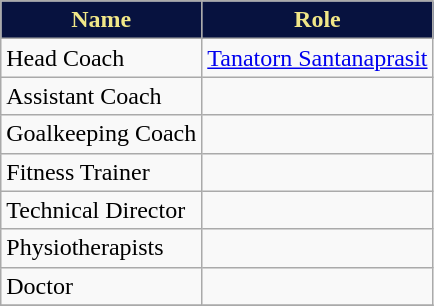<table class="wikitable">
<tr>
<th style="background: #07123F; color: #F1E788;">Name</th>
<th style="background: #07123F; color: #F1E788;">Role</th>
</tr>
<tr>
<td>Head Coach</td>
<td> <a href='#'>Tanatorn Santanaprasit</a></td>
</tr>
<tr>
<td>Assistant Coach</td>
<td></td>
</tr>
<tr>
<td>Goalkeeping Coach</td>
<td></td>
</tr>
<tr>
<td>Fitness Trainer</td>
<td></td>
</tr>
<tr>
<td>Technical Director</td>
<td></td>
</tr>
<tr>
<td>Physiotherapists</td>
<td> <br> </td>
</tr>
<tr>
<td>Doctor</td>
<td></td>
</tr>
<tr>
</tr>
</table>
